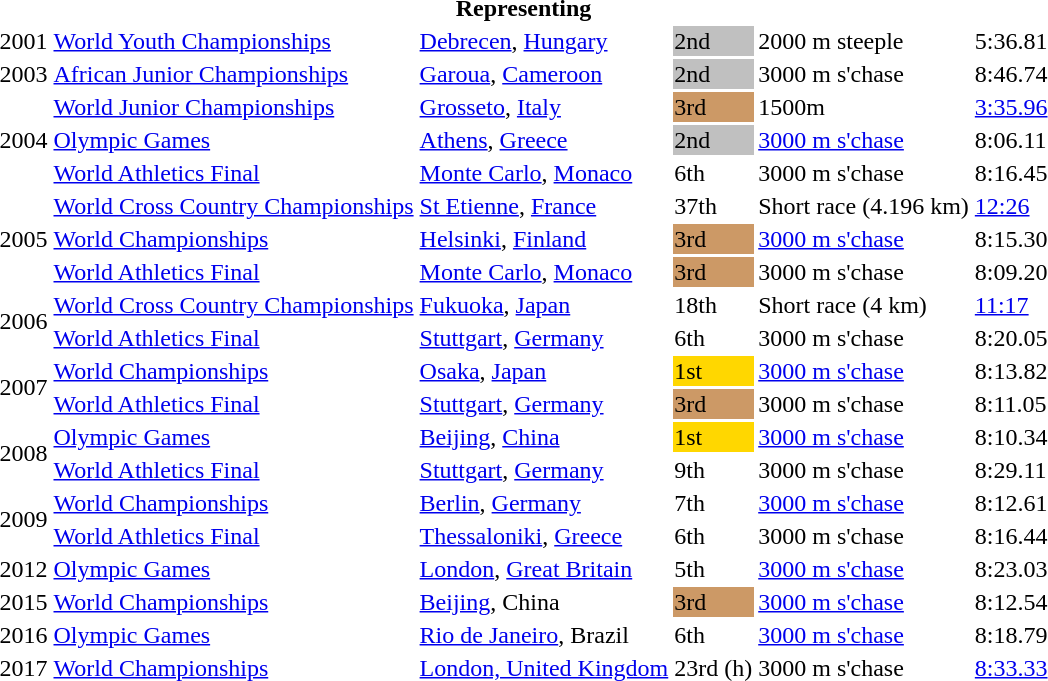<table>
<tr>
<th colspan="6">Representing </th>
</tr>
<tr>
<td>2001</td>
<td><a href='#'>World Youth Championships</a></td>
<td><a href='#'>Debrecen</a>, <a href='#'>Hungary</a></td>
<td bgcolor="silver">2nd</td>
<td>2000 m steeple</td>
<td>5:36.81</td>
</tr>
<tr>
<td>2003</td>
<td><a href='#'>African Junior Championships</a></td>
<td><a href='#'>Garoua</a>, <a href='#'>Cameroon</a></td>
<td bgcolor="silver">2nd</td>
<td>3000 m s'chase</td>
<td>8:46.74</td>
</tr>
<tr>
<td rowspan=3>2004</td>
<td><a href='#'>World Junior Championships</a></td>
<td><a href='#'>Grosseto</a>, <a href='#'>Italy</a></td>
<td bgcolor="cc9966">3rd</td>
<td>1500m</td>
<td><a href='#'>3:35.96</a></td>
</tr>
<tr>
<td><a href='#'>Olympic Games</a></td>
<td><a href='#'>Athens</a>, <a href='#'>Greece</a></td>
<td bgcolor="silver">2nd</td>
<td><a href='#'>3000 m s'chase</a></td>
<td>8:06.11</td>
</tr>
<tr>
<td><a href='#'>World Athletics Final</a></td>
<td><a href='#'>Monte Carlo</a>, <a href='#'>Monaco</a></td>
<td>6th</td>
<td>3000 m s'chase</td>
<td>8:16.45</td>
</tr>
<tr>
<td rowspan=3>2005</td>
<td><a href='#'>World Cross Country Championships</a></td>
<td><a href='#'>St Etienne</a>, <a href='#'>France</a></td>
<td>37th</td>
<td>Short race (4.196 km)</td>
<td><a href='#'>12:26</a></td>
</tr>
<tr>
<td><a href='#'>World Championships</a></td>
<td><a href='#'>Helsinki</a>, <a href='#'>Finland</a></td>
<td bgcolor="cc9966">3rd</td>
<td><a href='#'>3000 m s'chase</a></td>
<td>8:15.30</td>
</tr>
<tr>
<td><a href='#'>World Athletics Final</a></td>
<td><a href='#'>Monte Carlo</a>, <a href='#'>Monaco</a></td>
<td bgcolor="cc9966">3rd</td>
<td>3000 m s'chase</td>
<td>8:09.20</td>
</tr>
<tr>
<td rowspan=2>2006</td>
<td><a href='#'>World Cross Country Championships</a></td>
<td><a href='#'>Fukuoka</a>, <a href='#'>Japan</a></td>
<td>18th</td>
<td>Short race (4 km)</td>
<td><a href='#'>11:17</a></td>
</tr>
<tr>
<td><a href='#'>World Athletics Final</a></td>
<td><a href='#'>Stuttgart</a>, <a href='#'>Germany</a></td>
<td>6th</td>
<td>3000 m s'chase</td>
<td>8:20.05</td>
</tr>
<tr>
<td rowspan=2>2007</td>
<td><a href='#'>World Championships</a></td>
<td><a href='#'>Osaka</a>, <a href='#'>Japan</a></td>
<td bgcolor="gold">1st</td>
<td><a href='#'>3000 m s'chase</a></td>
<td>8:13.82</td>
</tr>
<tr>
<td><a href='#'>World Athletics Final</a></td>
<td><a href='#'>Stuttgart</a>, <a href='#'>Germany</a></td>
<td bgcolor="cc9966">3rd</td>
<td>3000 m s'chase</td>
<td>8:11.05</td>
</tr>
<tr>
<td rowspan=2>2008</td>
<td><a href='#'>Olympic Games</a></td>
<td><a href='#'>Beijing</a>, <a href='#'>China</a></td>
<td bgcolor="gold">1st</td>
<td><a href='#'>3000 m s'chase</a></td>
<td>8:10.34</td>
</tr>
<tr>
<td><a href='#'>World Athletics Final</a></td>
<td><a href='#'>Stuttgart</a>, <a href='#'>Germany</a></td>
<td>9th</td>
<td>3000 m s'chase</td>
<td>8:29.11</td>
</tr>
<tr>
<td rowspan=2>2009</td>
<td><a href='#'>World Championships</a></td>
<td><a href='#'>Berlin</a>, <a href='#'>Germany</a></td>
<td>7th</td>
<td><a href='#'>3000 m s'chase</a></td>
<td>8:12.61</td>
</tr>
<tr>
<td><a href='#'>World Athletics Final</a></td>
<td><a href='#'>Thessaloniki</a>, <a href='#'>Greece</a></td>
<td>6th</td>
<td>3000 m s'chase</td>
<td>8:16.44</td>
</tr>
<tr>
<td>2012</td>
<td><a href='#'>Olympic Games</a></td>
<td><a href='#'>London</a>, <a href='#'>Great Britain</a></td>
<td>5th</td>
<td><a href='#'>3000 m s'chase</a></td>
<td>8:23.03</td>
</tr>
<tr>
<td>2015</td>
<td><a href='#'>World Championships</a></td>
<td><a href='#'>Beijing</a>, China</td>
<td bgcolor="cc9966">3rd</td>
<td><a href='#'>3000 m s'chase</a></td>
<td>8:12.54</td>
</tr>
<tr>
<td>2016</td>
<td><a href='#'>Olympic Games</a></td>
<td><a href='#'>Rio de Janeiro</a>, Brazil</td>
<td>6th</td>
<td><a href='#'>3000 m s'chase</a></td>
<td>8:18.79</td>
</tr>
<tr>
<td>2017</td>
<td><a href='#'>World Championships</a></td>
<td><a href='#'>London, United Kingdom</a></td>
<td>23rd (h)</td>
<td>3000 m s'chase</td>
<td><a href='#'>8:33.33</a></td>
</tr>
</table>
